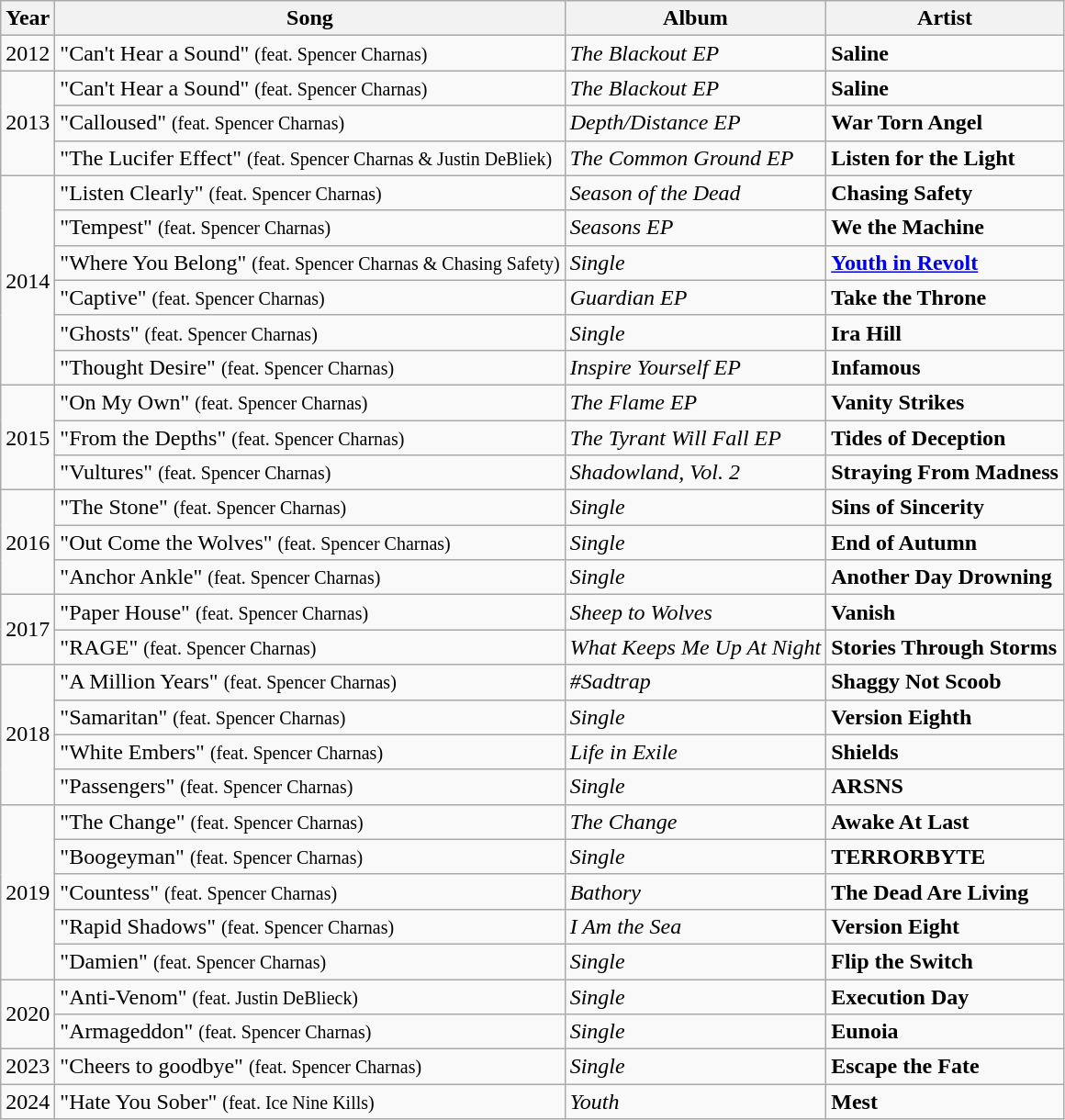<table class="wikitable">
<tr>
<th>Year</th>
<th>Song</th>
<th>Album</th>
<th>Artist</th>
</tr>
<tr>
<td>2012</td>
<td>"Can't Hear a Sound" <small>(feat. Spencer Charnas)</small></td>
<td><em>The Blackout EP</em></td>
<td><strong>Saline</strong></td>
</tr>
<tr>
<td rowspan=3>2013</td>
<td>"Can't Hear a Sound" <small>(feat. Spencer Charnas)</small></td>
<td><em>The Blackout EP</em></td>
<td><strong>Saline</strong></td>
</tr>
<tr>
<td>"Calloused" <small>(feat. Spencer Charnas)</small></td>
<td><em>Depth/Distance EP</em></td>
<td><strong>War Torn Angel</strong></td>
</tr>
<tr>
<td>"The Lucifer Effect" <small>(feat. Spencer Charnas & Justin DeBliek)</small></td>
<td><em>The Common Ground EP</em></td>
<td><strong>Listen for the Light</strong></td>
</tr>
<tr>
<td rowspan=6>2014</td>
<td>"Listen Clearly" <small>(feat. Spencer Charnas)</small></td>
<td><em>Season of the Dead</em></td>
<td><strong>Chasing Safety</strong></td>
</tr>
<tr>
<td>"Tempest" <small>(feat. Spencer Charnas)</small></td>
<td><em>Seasons EP</em></td>
<td><strong>We the Machine</strong></td>
</tr>
<tr>
<td>"Where You Belong" <small>(feat. Spencer Charnas & Chasing Safety)</small></td>
<td><em>Single</em></td>
<td><strong><a href='#'>Youth in Revolt</a></strong></td>
</tr>
<tr>
<td>"Captive" <small>(feat. Spencer Charnas)</small></td>
<td><em>Guardian EP</em></td>
<td><strong>Take the Throne</strong></td>
</tr>
<tr>
<td>"Ghosts" <small>(feat. Spencer Charnas)</small></td>
<td><em>Single</em></td>
<td><strong>Ira Hill</strong></td>
</tr>
<tr>
<td>"Thought Desire" <small>(feat. Spencer Charnas)</small></td>
<td><em>Inspire Yourself EP</em></td>
<td><strong>Infamous</strong></td>
</tr>
<tr>
<td rowspan=3>2015</td>
<td>"On My Own" <small>(feat. Spencer Charnas)</small></td>
<td><em>The Flame EP</em></td>
<td><strong>Vanity Strikes</strong></td>
</tr>
<tr>
<td>"From the Depths" <small>(feat. Spencer Charnas)</small></td>
<td><em>The Tyrant Will Fall EP</em></td>
<td><strong>Tides of Deception</strong></td>
</tr>
<tr>
<td>"Vultures" <small>(feat. Spencer Charnas)</small></td>
<td><em>Shadowland, Vol. 2</em></td>
<td><strong>Straying From Madness</strong></td>
</tr>
<tr>
<td rowspan=3>2016</td>
<td>"The Stone" <small>(feat. Spencer Charnas)</small></td>
<td><em>Single</em></td>
<td><strong>Sins of Sincerity</strong></td>
</tr>
<tr>
<td>"Out Come the Wolves" <small>(feat. Spencer Charnas)</small></td>
<td><em>Single</em></td>
<td><strong>End of Autumn</strong></td>
</tr>
<tr>
<td>"Anchor Ankle" <small>(feat. Spencer Charnas)</small></td>
<td><em>Single</em></td>
<td><strong>Another Day Drowning</strong></td>
</tr>
<tr>
<td rowspan=2>2017</td>
<td>"Paper House" <small>(feat. Spencer Charnas)</small></td>
<td><em>Sheep to Wolves</em></td>
<td><strong>Vanish</strong></td>
</tr>
<tr>
<td>"RAGE" <small>(feat. Spencer Charnas)</small></td>
<td><em>What Keeps Me Up At Night</em></td>
<td><strong>Stories Through Storms</strong></td>
</tr>
<tr>
<td rowspan=4>2018</td>
<td>"A Million Years" <small>(feat. Spencer Charnas)</small></td>
<td><em>#Sadtrap</em></td>
<td><strong>Shaggy Not Scoob</strong></td>
</tr>
<tr>
<td>"Samaritan" <small>(feat. Spencer Charnas)</small></td>
<td><em>Single</em></td>
<td><strong>Version Eighth</strong></td>
</tr>
<tr>
<td>"White Embers" <small>(feat. Spencer Charnas)</small></td>
<td><em>Life in Exile</em></td>
<td><strong>Shields</strong></td>
</tr>
<tr>
<td>"Passengers" <small>(feat. Spencer Charnas)</small></td>
<td><em>Single</em></td>
<td><strong>ARSNS</strong></td>
</tr>
<tr>
<td rowspan=5>2019</td>
<td>"The Change" <small>(feat. Spencer Charnas)</small></td>
<td><em>The Change</em></td>
<td><strong>Awake At Last</strong></td>
</tr>
<tr>
<td>"Boogeyman" <small>(feat. Spencer Charnas)</small></td>
<td><em>Single</em></td>
<td><strong>TERRORBYTE</strong></td>
</tr>
<tr>
<td>"Countess" <small>(feat. Spencer Charnas)</small></td>
<td><em>Bathory</em></td>
<td><strong>The Dead Are Living</strong></td>
</tr>
<tr>
<td>"Rapid Shadows" <small>(feat. Spencer Charnas)</small></td>
<td><em>I Am the Sea</em></td>
<td><strong>Version Eight</strong></td>
</tr>
<tr>
<td>"Damien" <small>(feat. Spencer Charnas)</small></td>
<td><em>Single</em></td>
<td><strong>Flip the Switch</strong></td>
</tr>
<tr>
<td rowspan=2>2020</td>
<td>"Anti-Venom" <small>(feat. Justin DeBlieck)</small></td>
<td><em>Single</em></td>
<td><strong>Execution Day</strong></td>
</tr>
<tr>
<td>"Armageddon" <small>(feat. Spencer Charnas)</small></td>
<td><em>Single</em></td>
<td><strong>Eunoia</strong></td>
</tr>
<tr>
<td>2023</td>
<td>"Cheers to goodbye" <small>(feat. Spencer Charnas)</small></td>
<td><em>Single</em></td>
<td><strong>Escape the Fate</strong></td>
</tr>
<tr>
<td>2024</td>
<td>"Hate You Sober" <small>(feat. Ice Nine Kills)</small></td>
<td><em>Youth</em></td>
<td><strong>Mest</strong></td>
</tr>
</table>
